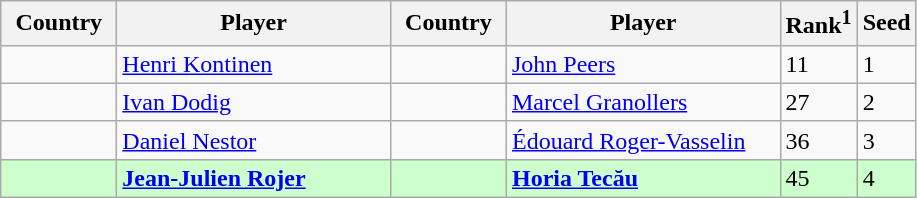<table class="sortable wikitable">
<tr>
<th width="70">Country</th>
<th width="175">Player</th>
<th width="70">Country</th>
<th width="175">Player</th>
<th>Rank<sup>1</sup></th>
<th>Seed</th>
</tr>
<tr>
<td></td>
<td><a href='#'>Henri Kontinen</a></td>
<td></td>
<td><a href='#'>John Peers</a></td>
<td>11</td>
<td>1</td>
</tr>
<tr>
<td></td>
<td><a href='#'>Ivan Dodig</a></td>
<td></td>
<td><a href='#'>Marcel Granollers</a></td>
<td>27</td>
<td>2</td>
</tr>
<tr>
<td></td>
<td><a href='#'>Daniel Nestor</a></td>
<td></td>
<td><a href='#'>Édouard Roger-Vasselin</a></td>
<td>36</td>
<td>3</td>
</tr>
<tr style="background:#cfc;">
<td></td>
<td><strong><a href='#'>Jean-Julien Rojer</a></strong></td>
<td></td>
<td><strong><a href='#'>Horia Tecău</a></strong></td>
<td>45</td>
<td>4</td>
</tr>
</table>
